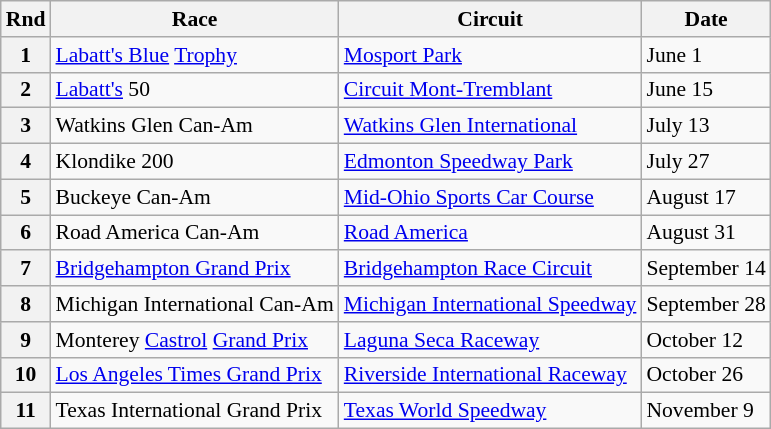<table class="wikitable" style="font-size: 90%;">
<tr>
<th>Rnd</th>
<th>Race</th>
<th>Circuit</th>
<th>Date</th>
</tr>
<tr>
<th>1</th>
<td><a href='#'>Labatt's Blue</a> <a href='#'>Trophy</a></td>
<td><a href='#'>Mosport Park</a></td>
<td>June 1</td>
</tr>
<tr>
<th>2</th>
<td><a href='#'>Labatt's</a> 50</td>
<td><a href='#'>Circuit Mont-Tremblant</a></td>
<td>June 15</td>
</tr>
<tr>
<th>3</th>
<td>Watkins Glen Can-Am</td>
<td><a href='#'>Watkins Glen International</a></td>
<td>July 13</td>
</tr>
<tr>
<th>4</th>
<td>Klondike 200</td>
<td><a href='#'>Edmonton Speedway Park</a></td>
<td>July 27</td>
</tr>
<tr>
<th>5</th>
<td>Buckeye Can-Am</td>
<td><a href='#'>Mid-Ohio Sports Car Course</a></td>
<td>August 17</td>
</tr>
<tr>
<th>6</th>
<td>Road America Can-Am</td>
<td><a href='#'>Road America</a></td>
<td>August 31</td>
</tr>
<tr>
<th>7</th>
<td><a href='#'>Bridgehampton Grand Prix</a></td>
<td><a href='#'>Bridgehampton Race Circuit</a></td>
<td>September 14</td>
</tr>
<tr>
<th>8</th>
<td>Michigan International Can-Am</td>
<td><a href='#'>Michigan International Speedway</a></td>
<td>September 28</td>
</tr>
<tr>
<th>9</th>
<td>Monterey <a href='#'>Castrol</a> <a href='#'>Grand Prix</a></td>
<td><a href='#'>Laguna Seca Raceway</a></td>
<td>October 12</td>
</tr>
<tr>
<th>10</th>
<td><a href='#'>Los Angeles Times Grand Prix</a></td>
<td><a href='#'>Riverside International Raceway</a></td>
<td>October 26</td>
</tr>
<tr>
<th>11</th>
<td>Texas International Grand Prix</td>
<td><a href='#'>Texas World Speedway</a></td>
<td>November 9</td>
</tr>
</table>
